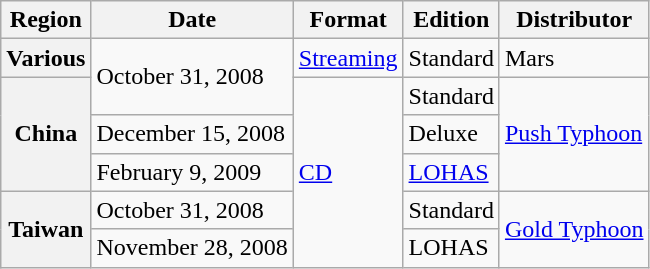<table class="wikitable plainrowheaders">
<tr>
<th>Region</th>
<th>Date</th>
<th>Format</th>
<th>Edition</th>
<th>Distributor</th>
</tr>
<tr>
<th scope="row">Various</th>
<td rowspan="2">October 31, 2008</td>
<td><a href='#'>Streaming</a></td>
<td>Standard</td>
<td>Mars</td>
</tr>
<tr>
<th scope="row" rowspan="3">China</th>
<td rowspan="5"><a href='#'>CD</a></td>
<td>Standard</td>
<td rowspan="3"><a href='#'>Push Typhoon</a></td>
</tr>
<tr>
<td>December 15, 2008</td>
<td>Deluxe</td>
</tr>
<tr>
<td>February 9, 2009</td>
<td><a href='#'>LOHAS</a></td>
</tr>
<tr>
<th scope="row" rowspan="2">Taiwan</th>
<td>October 31, 2008</td>
<td>Standard</td>
<td rowspan="2"><a href='#'>Gold Typhoon</a></td>
</tr>
<tr>
<td>November 28, 2008</td>
<td>LOHAS</td>
</tr>
</table>
